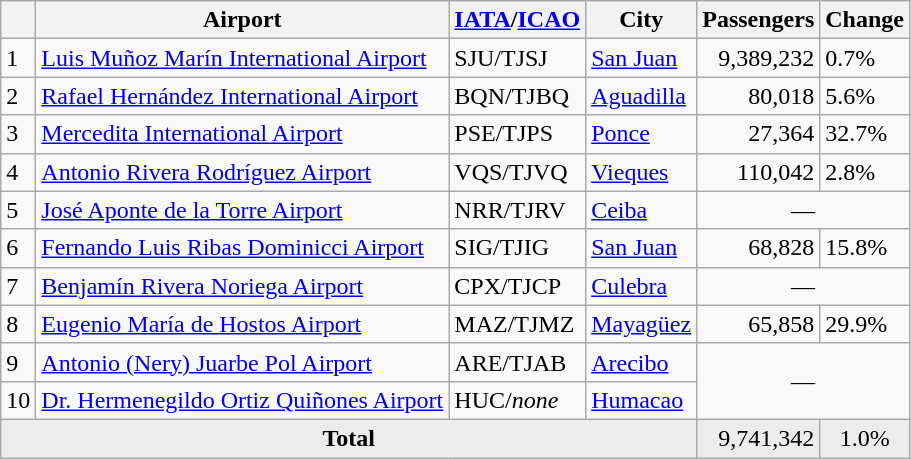<table class="wikitable sortable">
<tr>
<th></th>
<th>Airport</th>
<th><a href='#'>IATA</a>/<a href='#'>ICAO</a></th>
<th>City</th>
<th>Passengers</th>
<th>Change</th>
</tr>
<tr>
<td>1</td>
<td><a href='#'>Luis Muñoz Marín International Airport</a></td>
<td>SJU/TJSJ</td>
<td><a href='#'>San Juan</a></td>
<td align="right">9,389,232</td>
<td> 0.7%</td>
</tr>
<tr>
<td>2</td>
<td><a href='#'>Rafael Hernández International Airport</a></td>
<td>BQN/TJBQ</td>
<td><a href='#'>Aguadilla</a></td>
<td align="right">80,018</td>
<td> 5.6%</td>
</tr>
<tr>
<td>3</td>
<td><a href='#'>Mercedita International Airport</a></td>
<td>PSE/TJPS</td>
<td><a href='#'>Ponce</a></td>
<td align="right">27,364</td>
<td> 32.7%</td>
</tr>
<tr>
<td>4</td>
<td><a href='#'>Antonio Rivera Rodríguez Airport</a></td>
<td>VQS/TJVQ</td>
<td><a href='#'>Vieques</a></td>
<td align="right">110,042</td>
<td> 2.8%</td>
</tr>
<tr>
<td>5</td>
<td><a href='#'>José Aponte de la Torre Airport</a></td>
<td>NRR/TJRV</td>
<td><a href='#'>Ceiba</a></td>
<td colspan="2" align="center">—</td>
</tr>
<tr>
<td>6</td>
<td><a href='#'>Fernando Luis Ribas Dominicci Airport</a></td>
<td>SIG/TJIG</td>
<td><a href='#'>San Juan</a></td>
<td align="right">68,828</td>
<td> 15.8%</td>
</tr>
<tr>
<td>7</td>
<td><a href='#'>Benjamín Rivera Noriega Airport</a></td>
<td>CPX/TJCP</td>
<td><a href='#'>Culebra</a></td>
<td colspan="2" align="center">—</td>
</tr>
<tr>
<td>8</td>
<td><a href='#'>Eugenio María de Hostos Airport</a></td>
<td>MAZ/TJMZ</td>
<td><a href='#'>Mayagüez</a></td>
<td align="right">65,858</td>
<td> 29.9%</td>
</tr>
<tr>
<td>9</td>
<td><a href='#'>Antonio (Nery) Juarbe Pol Airport</a></td>
<td>ARE/TJAB</td>
<td><a href='#'>Arecibo</a></td>
<td rowspan=2 colspan="2" align="center">—</td>
</tr>
<tr>
<td>10</td>
<td><a href='#'>Dr. Hermenegildo Ortiz Quiñones Airport</a></td>
<td>HUC/<em>none</em></td>
<td><a href='#'>Humacao</a></td>
</tr>
<tr style="background-color:#ececec;">
<td colspan=4 align="center"><strong>Total</strong></td>
<td align="right">9,741,342</td>
<td align="center"> 1.0%</td>
</tr>
</table>
